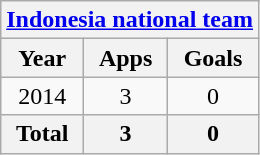<table class="wikitable" style="text-align:center">
<tr>
<th colspan=3><a href='#'>Indonesia national team</a></th>
</tr>
<tr>
<th>Year</th>
<th>Apps</th>
<th>Goals</th>
</tr>
<tr>
<td>2014</td>
<td>3</td>
<td>0</td>
</tr>
<tr>
<th>Total</th>
<th>3</th>
<th>0</th>
</tr>
</table>
